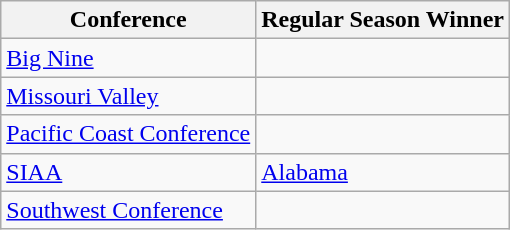<table class="wikitable">
<tr>
<th>Conference</th>
<th>Regular Season Winner</th>
</tr>
<tr>
<td><a href='#'>Big Nine</a></td>
<td></td>
</tr>
<tr>
<td><a href='#'>Missouri Valley</a></td>
<td></td>
</tr>
<tr>
<td><a href='#'>Pacific Coast Conference</a></td>
<td></td>
</tr>
<tr>
<td><a href='#'>SIAA</a></td>
<td><a href='#'>Alabama</a></td>
</tr>
<tr>
<td><a href='#'>Southwest Conference</a></td>
<td></td>
</tr>
</table>
